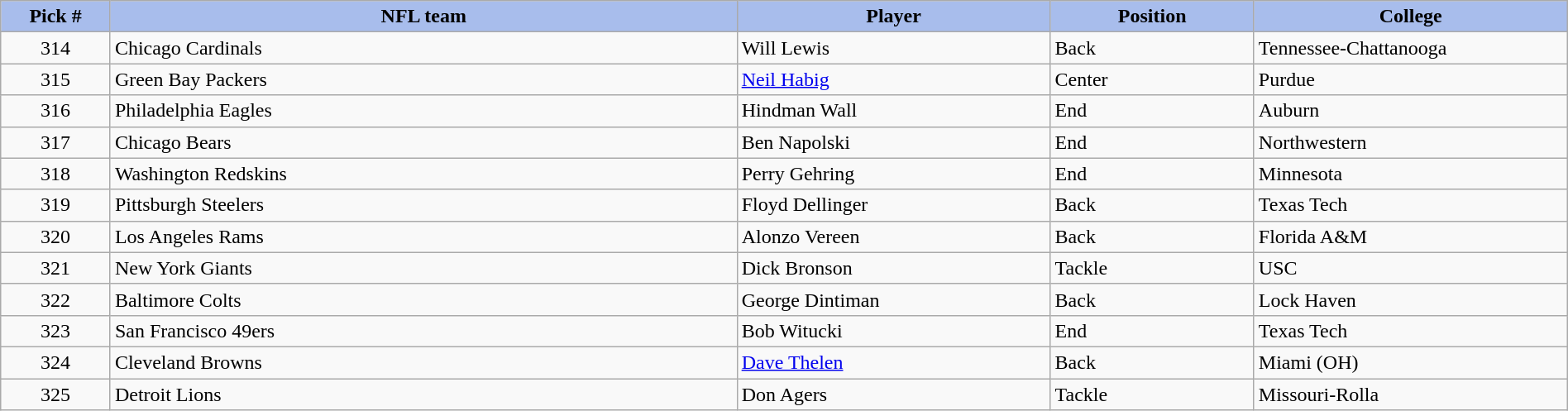<table class="wikitable sortable sortable" style="width: 100%">
<tr>
<th style="background:#A8BDEC;" width=7%>Pick #</th>
<th width=40% style="background:#A8BDEC;">NFL team</th>
<th width=20% style="background:#A8BDEC;">Player</th>
<th width=13% style="background:#A8BDEC;">Position</th>
<th style="background:#A8BDEC;">College</th>
</tr>
<tr>
<td align=center>314</td>
<td>Chicago Cardinals</td>
<td>Will Lewis</td>
<td>Back</td>
<td>Tennessee-Chattanooga</td>
</tr>
<tr>
<td align=center>315</td>
<td>Green Bay Packers</td>
<td><a href='#'>Neil Habig</a></td>
<td>Center</td>
<td>Purdue</td>
</tr>
<tr>
<td align=center>316</td>
<td>Philadelphia Eagles</td>
<td>Hindman Wall</td>
<td>End</td>
<td>Auburn</td>
</tr>
<tr>
<td align=center>317</td>
<td>Chicago Bears</td>
<td>Ben Napolski</td>
<td>End</td>
<td>Northwestern</td>
</tr>
<tr>
<td align=center>318</td>
<td>Washington Redskins</td>
<td>Perry Gehring</td>
<td>End</td>
<td>Minnesota</td>
</tr>
<tr>
<td align=center>319</td>
<td>Pittsburgh Steelers</td>
<td>Floyd Dellinger</td>
<td>Back</td>
<td>Texas Tech</td>
</tr>
<tr>
<td align=center>320</td>
<td>Los Angeles Rams</td>
<td>Alonzo Vereen</td>
<td>Back</td>
<td>Florida A&M</td>
</tr>
<tr>
<td align=center>321</td>
<td>New York Giants</td>
<td>Dick Bronson</td>
<td>Tackle</td>
<td>USC</td>
</tr>
<tr>
<td align=center>322</td>
<td>Baltimore Colts</td>
<td>George Dintiman</td>
<td>Back</td>
<td>Lock Haven</td>
</tr>
<tr>
<td align=center>323</td>
<td>San Francisco 49ers</td>
<td>Bob Witucki</td>
<td>End</td>
<td>Texas Tech</td>
</tr>
<tr>
<td align=center>324</td>
<td>Cleveland Browns</td>
<td><a href='#'>Dave Thelen</a></td>
<td>Back</td>
<td>Miami (OH)</td>
</tr>
<tr>
<td align=center>325</td>
<td>Detroit Lions</td>
<td>Don Agers</td>
<td>Tackle</td>
<td>Missouri-Rolla</td>
</tr>
</table>
